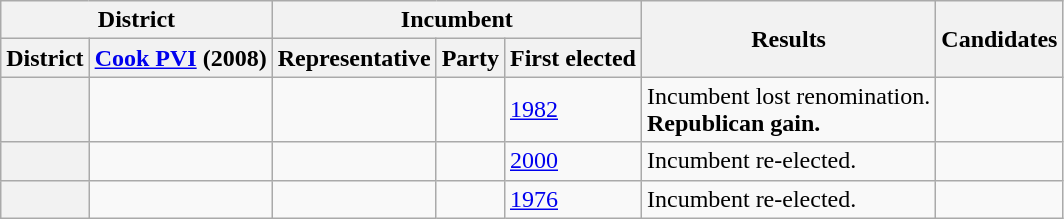<table class="wikitable sortable">
<tr>
<th colspan=2>District</th>
<th colspan=3>Incumbent</th>
<th rowspan=2>Results</th>
<th rowspan=2>Candidates</th>
</tr>
<tr valign=bottom>
<th>District</th>
<th><a href='#'>Cook PVI</a> (2008)</th>
<th>Representative</th>
<th>Party</th>
<th>First elected</th>
</tr>
<tr>
<th></th>
<td></td>
<td></td>
<td></td>
<td><a href='#'>1982</a></td>
<td>Incumbent lost renomination.<br><strong>Republican gain.</strong></td>
<td nowrap></td>
</tr>
<tr>
<th></th>
<td></td>
<td></td>
<td></td>
<td><a href='#'>2000</a></td>
<td>Incumbent re-elected.</td>
<td nowrap></td>
</tr>
<tr>
<th></th>
<td></td>
<td></td>
<td></td>
<td><a href='#'>1976</a></td>
<td>Incumbent re-elected.</td>
<td nowrap></td>
</tr>
</table>
